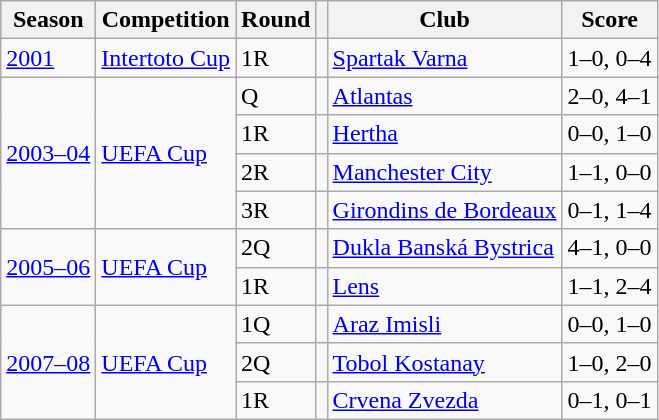<table class="wikitable">
<tr>
<th>Season</th>
<th>Competition</th>
<th>Round</th>
<th></th>
<th>Club</th>
<th>Score</th>
</tr>
<tr>
<td rowspan='1'><a href='#'>2001</a></td>
<td rowspan='1'><a href='#'>Intertoto Cup</a></td>
<td>1R</td>
<td></td>
<td><a href='#'>Spartak Varna</a></td>
<td>1–0, 0–4</td>
</tr>
<tr>
<td rowspan='4'><a href='#'>2003–04</a></td>
<td rowspan='4'><a href='#'>UEFA Cup</a></td>
<td>Q</td>
<td></td>
<td><a href='#'>Atlantas</a></td>
<td>2–0, 4–1</td>
</tr>
<tr>
<td>1R</td>
<td></td>
<td><a href='#'>Hertha</a></td>
<td>0–0, 1–0</td>
</tr>
<tr>
<td>2R</td>
<td></td>
<td><a href='#'>Manchester City</a></td>
<td>1–1, 0–0</td>
</tr>
<tr>
<td>3R</td>
<td></td>
<td><a href='#'>Girondins de Bordeaux</a></td>
<td>0–1, 1–4</td>
</tr>
<tr>
<td rowspan='2'><a href='#'>2005–06</a></td>
<td rowspan='2'><a href='#'>UEFA Cup</a></td>
<td>2Q</td>
<td></td>
<td><a href='#'>Dukla Banská Bystrica</a></td>
<td>4–1, 0–0</td>
</tr>
<tr>
<td>1R</td>
<td></td>
<td><a href='#'>Lens</a></td>
<td>1–1, 2–4</td>
</tr>
<tr>
<td rowspan='3'><a href='#'>2007–08</a></td>
<td rowspan='3'><a href='#'>UEFA Cup</a></td>
<td>1Q</td>
<td></td>
<td><a href='#'>Araz Imisli</a></td>
<td>0–0, 1–0</td>
</tr>
<tr>
<td>2Q</td>
<td></td>
<td><a href='#'>Tobol Kostanay</a></td>
<td>1–0, 2–0</td>
</tr>
<tr>
<td>1R</td>
<td></td>
<td><a href='#'>Crvena Zvezda</a></td>
<td>0–1, 0–1</td>
</tr>
</table>
